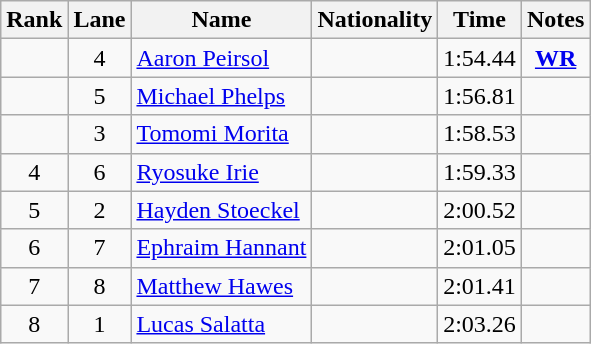<table class="wikitable sortable" style="text-align:center">
<tr>
<th>Rank</th>
<th>Lane</th>
<th>Name</th>
<th>Nationality</th>
<th>Time</th>
<th>Notes</th>
</tr>
<tr>
<td></td>
<td>4</td>
<td align=left><a href='#'>Aaron Peirsol</a></td>
<td align=left></td>
<td>1:54.44</td>
<td><strong><a href='#'>WR</a></strong></td>
</tr>
<tr>
<td></td>
<td>5</td>
<td align=left><a href='#'>Michael Phelps</a></td>
<td align=left></td>
<td>1:56.81</td>
<td></td>
</tr>
<tr>
<td></td>
<td>3</td>
<td align=left><a href='#'>Tomomi Morita</a></td>
<td align=left></td>
<td>1:58.53</td>
<td></td>
</tr>
<tr>
<td>4</td>
<td>6</td>
<td align=left><a href='#'>Ryosuke Irie</a></td>
<td align=left></td>
<td>1:59.33</td>
<td></td>
</tr>
<tr>
<td>5</td>
<td>2</td>
<td align=left><a href='#'>Hayden Stoeckel</a></td>
<td align=left></td>
<td>2:00.52</td>
<td></td>
</tr>
<tr>
<td>6</td>
<td>7</td>
<td align=left><a href='#'>Ephraim Hannant</a></td>
<td align=left></td>
<td>2:01.05</td>
<td></td>
</tr>
<tr>
<td>7</td>
<td>8</td>
<td align=left><a href='#'>Matthew Hawes</a></td>
<td align=left></td>
<td>2:01.41</td>
<td></td>
</tr>
<tr>
<td>8</td>
<td>1</td>
<td align=left><a href='#'>Lucas Salatta</a></td>
<td align=left></td>
<td>2:03.26</td>
<td></td>
</tr>
</table>
